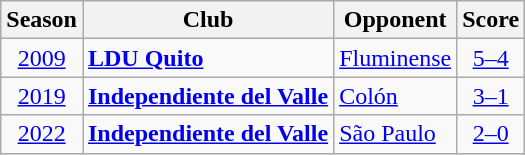<table class="wikitable sortable">
<tr>
<th>Season</th>
<th>Club</th>
<th>Opponent</th>
<th>Score</th>
</tr>
<tr>
<td align=center><a href='#'>2009</a></td>
<td><strong><a href='#'>LDU Quito</a></strong></td>
<td> <a href='#'>Fluminense</a></td>
<td align=center><a href='#'>5–4</a></td>
</tr>
<tr>
<td align=center><a href='#'>2019</a></td>
<td><strong><a href='#'>Independiente del Valle</a></strong></td>
<td> <a href='#'>Colón</a></td>
<td align=center><a href='#'>3–1</a></td>
</tr>
<tr>
<td align=center><a href='#'>2022</a></td>
<td><strong><a href='#'>Independiente del Valle</a></strong></td>
<td> <a href='#'>São Paulo</a></td>
<td align=center><a href='#'>2–0</a></td>
</tr>
</table>
